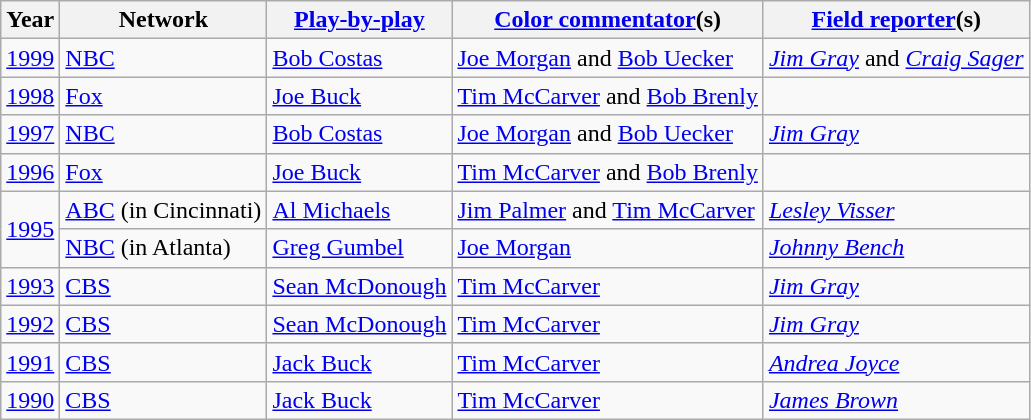<table class="wikitable">
<tr>
<th>Year</th>
<th>Network</th>
<th><a href='#'>Play-by-play</a></th>
<th><a href='#'>Color commentator</a>(s)</th>
<th><a href='#'>Field reporter</a>(s)</th>
</tr>
<tr>
<td><a href='#'>1999</a></td>
<td><a href='#'>NBC</a></td>
<td><a href='#'>Bob Costas</a></td>
<td><a href='#'>Joe Morgan</a> and <a href='#'>Bob Uecker</a></td>
<td><em><a href='#'>Jim Gray</a></em> and <em><a href='#'>Craig Sager</a></em></td>
</tr>
<tr>
<td><a href='#'>1998</a></td>
<td><a href='#'>Fox</a></td>
<td><a href='#'>Joe Buck</a></td>
<td><a href='#'>Tim McCarver</a> and <a href='#'>Bob Brenly</a></td>
<td></td>
</tr>
<tr>
<td><a href='#'>1997</a></td>
<td><a href='#'>NBC</a></td>
<td><a href='#'>Bob Costas</a></td>
<td><a href='#'>Joe Morgan</a> and <a href='#'>Bob Uecker</a></td>
<td><em><a href='#'>Jim Gray</a></em></td>
</tr>
<tr>
<td><a href='#'>1996</a></td>
<td><a href='#'>Fox</a></td>
<td><a href='#'>Joe Buck</a></td>
<td><a href='#'>Tim McCarver</a> and <a href='#'>Bob Brenly</a></td>
</tr>
<tr>
<td rowspan=2><a href='#'>1995</a></td>
<td><a href='#'>ABC</a> (in Cincinnati)</td>
<td><a href='#'>Al Michaels</a></td>
<td><a href='#'>Jim Palmer</a> and <a href='#'>Tim McCarver</a></td>
<td><em><a href='#'>Lesley Visser</a></em></td>
</tr>
<tr>
<td><a href='#'>NBC</a> (in Atlanta)</td>
<td><a href='#'>Greg Gumbel</a></td>
<td><a href='#'>Joe Morgan</a></td>
<td><em><a href='#'>Johnny Bench</a></em></td>
</tr>
<tr>
<td><a href='#'>1993</a></td>
<td><a href='#'>CBS</a></td>
<td><a href='#'>Sean McDonough</a></td>
<td><a href='#'>Tim McCarver</a></td>
<td><em><a href='#'>Jim Gray</a></em></td>
</tr>
<tr>
<td><a href='#'>1992</a></td>
<td><a href='#'>CBS</a></td>
<td><a href='#'>Sean McDonough</a></td>
<td><a href='#'>Tim McCarver</a></td>
<td><em><a href='#'>Jim Gray</a></em></td>
</tr>
<tr>
<td><a href='#'>1991</a></td>
<td><a href='#'>CBS</a></td>
<td><a href='#'>Jack Buck</a></td>
<td><a href='#'>Tim McCarver</a></td>
<td><em><a href='#'>Andrea Joyce</a></em></td>
</tr>
<tr>
<td><a href='#'>1990</a></td>
<td><a href='#'>CBS</a></td>
<td><a href='#'>Jack Buck</a></td>
<td><a href='#'>Tim McCarver</a></td>
<td><em><a href='#'>James Brown</a></em></td>
</tr>
</table>
